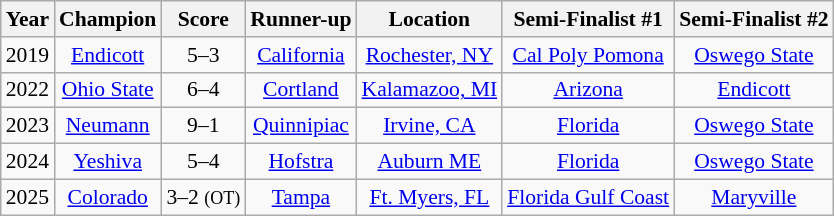<table class="wikitable" style="text-align:center; font-size:90%">
<tr>
<th>Year</th>
<th>Champion</th>
<th>Score</th>
<th>Runner-up</th>
<th>Location</th>
<th>Semi-Finalist #1</th>
<th>Semi-Finalist #2</th>
</tr>
<tr>
<td>2019</td>
<td><a href='#'>Endicott</a></td>
<td>5–3</td>
<td><a href='#'>California</a></td>
<td><a href='#'>Rochester, NY</a></td>
<td><a href='#'>Cal Poly Pomona</a></td>
<td><a href='#'>Oswego State</a></td>
</tr>
<tr>
<td>2022</td>
<td><a href='#'>Ohio State</a></td>
<td>6–4</td>
<td><a href='#'>Cortland</a></td>
<td><a href='#'>Kalamazoo, MI</a></td>
<td><a href='#'>Arizona</a></td>
<td><a href='#'>Endicott</a></td>
</tr>
<tr>
<td>2023</td>
<td><a href='#'>Neumann</a></td>
<td>9–1</td>
<td><a href='#'>Quinnipiac</a></td>
<td><a href='#'>Irvine, CA</a></td>
<td><a href='#'>Florida</a></td>
<td><a href='#'>Oswego State</a></td>
</tr>
<tr>
<td>2024</td>
<td><a href='#'>Yeshiva</a></td>
<td>5–4</td>
<td><a href='#'>Hofstra</a></td>
<td><a href='#'>Auburn ME</a></td>
<td><a href='#'>Florida</a></td>
<td><a href='#'>Oswego State</a></td>
</tr>
<tr>
<td>2025</td>
<td><a href='#'>Colorado</a></td>
<td>3–2 <small>(OT)</small></td>
<td><a href='#'>Tampa</a></td>
<td><a href='#'>Ft. Myers, FL</a></td>
<td><a href='#'>Florida Gulf Coast</a></td>
<td><a href='#'>Maryville</a></td>
</tr>
</table>
